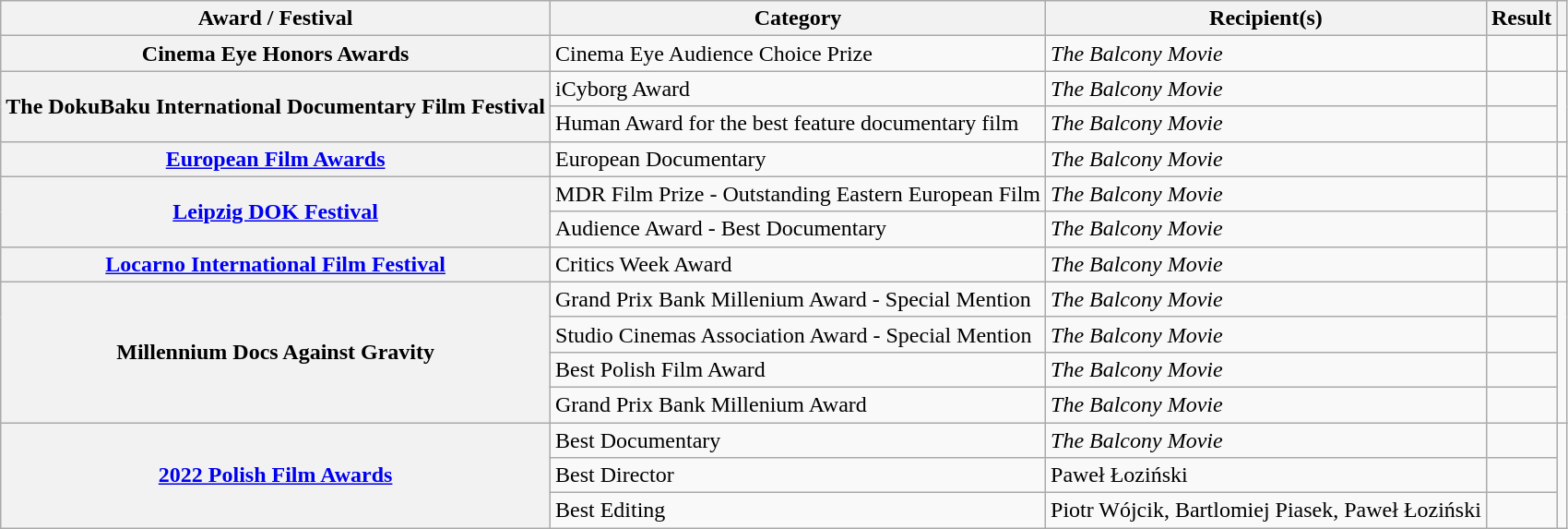<table class="wikitable">
<tr>
<th>Award / Festival</th>
<th>Category</th>
<th>Recipient(s)</th>
<th>Result</th>
<th></th>
</tr>
<tr>
<th>Cinema Eye Honors Awards</th>
<td>Cinema Eye Audience Choice Prize</td>
<td><em>The Balcony Movie</em></td>
<td></td>
<td></td>
</tr>
<tr>
<th rowspan="2">The DokuBaku International Documentary Film Festival</th>
<td>iCyborg Award</td>
<td><em>The Balcony Movie</em></td>
<td></td>
<td rowspan="2"></td>
</tr>
<tr>
<td>Human Award for the best feature documentary film</td>
<td><em>The Balcony Movie</em></td>
<td></td>
</tr>
<tr>
<th><a href='#'>European Film Awards</a></th>
<td>European Documentary</td>
<td><em>The Balcony Movie</em></td>
<td></td>
<td></td>
</tr>
<tr>
<th rowspan="2"><a href='#'>Leipzig DOK Festival</a></th>
<td>MDR Film Prize - Outstanding Eastern European Film</td>
<td><em>The Balcony Movie</em></td>
<td></td>
<td rowspan="2"></td>
</tr>
<tr>
<td>Audience Award - Best Documentary</td>
<td><em>The Balcony Movie</em></td>
<td></td>
</tr>
<tr>
<th><a href='#'>Locarno International Film Festival</a></th>
<td>Critics Week Award</td>
<td><em>The Balcony Movie</em></td>
<td></td>
<td></td>
</tr>
<tr>
<th rowspan="4">Millennium Docs Against Gravity</th>
<td>Grand Prix Bank Millenium Award - Special Mention</td>
<td><em>The Balcony Movie</em></td>
<td></td>
<td rowspan="4"></td>
</tr>
<tr>
<td>Studio Cinemas Association Award - Special Mention</td>
<td><em>The Balcony Movie</em></td>
<td></td>
</tr>
<tr>
<td>Best Polish Film Award</td>
<td><em>The Balcony Movie</em></td>
<td></td>
</tr>
<tr>
<td>Grand Prix Bank Millenium Award</td>
<td><em>The Balcony Movie</em></td>
<td></td>
</tr>
<tr>
<th rowspan="3"><a href='#'>2022 Polish Film Awards</a></th>
<td>Best Documentary</td>
<td><em>The Balcony Movie</em></td>
<td></td>
<td rowspan="3"></td>
</tr>
<tr>
<td>Best Director</td>
<td>Paweł Łoziński</td>
<td></td>
</tr>
<tr>
<td>Best Editing</td>
<td>Piotr Wójcik, Bartlomiej Piasek, Paweł Łoziński</td>
<td></td>
</tr>
</table>
